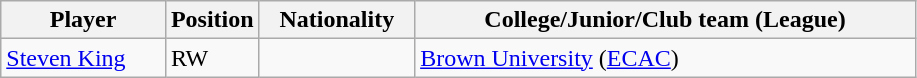<table class="wikitable">
<tr>
<th bgcolor="#DDDDFF" width="18.0%">Player</th>
<th bgcolor="#DDDDFF" width="10.25%">Position</th>
<th bgcolor="#DDDDFF" width="17.0%">Nationality</th>
<th bgcolor="#DDDDFF" width="100.0%">College/Junior/Club team (League)</th>
</tr>
<tr>
<td><a href='#'>Steven King</a></td>
<td>RW</td>
<td></td>
<td><a href='#'>Brown University</a> (<a href='#'>ECAC</a>)</td>
</tr>
</table>
